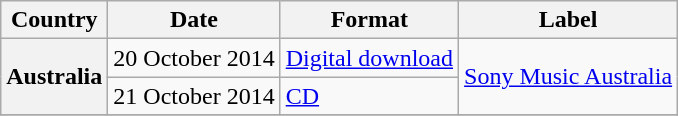<table class="wikitable plainrowheaders">
<tr>
<th scope="col">Country</th>
<th scope="col">Date</th>
<th scope="col">Format</th>
<th scope="col">Label</th>
</tr>
<tr>
<th scope="row" rowspan="2">Australia</th>
<td>20 October 2014</td>
<td><a href='#'>Digital download</a></td>
<td rowspan="2"><a href='#'>Sony Music Australia</a></td>
</tr>
<tr>
<td>21 October 2014</td>
<td><a href='#'>CD</a></td>
</tr>
<tr>
</tr>
</table>
